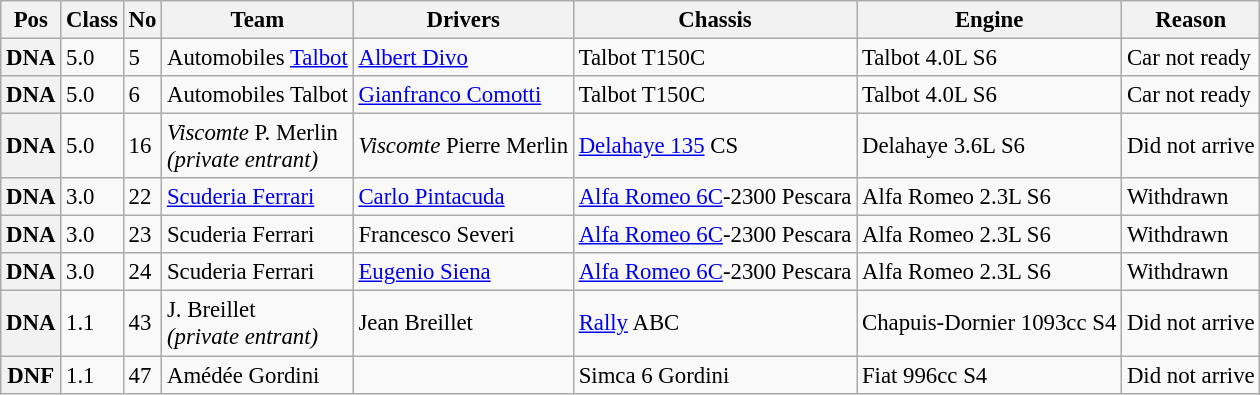<table class="wikitable" style="font-size: 95%;">
<tr>
<th>Pos</th>
<th>Class</th>
<th>No</th>
<th>Team</th>
<th>Drivers</th>
<th>Chassis</th>
<th>Engine</th>
<th>Reason</th>
</tr>
<tr>
<th>DNA</th>
<td>5.0</td>
<td>5</td>
<td> Automobiles <a href='#'>Talbot</a></td>
<td> <a href='#'>Albert Divo</a></td>
<td>Talbot T150C</td>
<td>Talbot 4.0L S6</td>
<td>Car not ready</td>
</tr>
<tr>
<th>DNA</th>
<td>5.0</td>
<td>6</td>
<td> Automobiles Talbot</td>
<td> <a href='#'>Gianfranco Comotti</a></td>
<td>Talbot T150C</td>
<td>Talbot 4.0L S6</td>
<td>Car not ready</td>
</tr>
<tr>
<th>DNA</th>
<td>5.0</td>
<td>16</td>
<td> <em>Viscomte</em> P. Merlin<br><em>(private entrant)</em></td>
<td> <em>Viscomte</em> Pierre Merlin</td>
<td><a href='#'>Delahaye 135</a> CS</td>
<td>Delahaye 3.6L S6</td>
<td>Did not arrive</td>
</tr>
<tr>
<th>DNA</th>
<td>3.0</td>
<td>22</td>
<td> <a href='#'>Scuderia Ferrari</a></td>
<td> <a href='#'>Carlo Pintacuda</a></td>
<td><a href='#'>Alfa Romeo 6C</a>-2300 Pescara</td>
<td>Alfa Romeo 2.3L S6</td>
<td>Withdrawn</td>
</tr>
<tr>
<th>DNA</th>
<td>3.0</td>
<td>23</td>
<td> Scuderia Ferrari</td>
<td> Francesco Severi</td>
<td><a href='#'>Alfa Romeo 6C</a>-2300 Pescara</td>
<td>Alfa Romeo 2.3L S6</td>
<td>Withdrawn</td>
</tr>
<tr>
<th>DNA</th>
<td>3.0</td>
<td>24</td>
<td> Scuderia Ferrari</td>
<td> <a href='#'>Eugenio Siena</a></td>
<td><a href='#'>Alfa Romeo 6C</a>-2300 Pescara</td>
<td>Alfa Romeo 2.3L S6</td>
<td>Withdrawn</td>
</tr>
<tr>
<th>DNA</th>
<td>1.1</td>
<td>43</td>
<td> J. Breillet<br><em>(private entrant)</em></td>
<td> Jean Breillet</td>
<td><a href='#'>Rally</a> ABC</td>
<td>Chapuis-Dornier 1093cc S4</td>
<td>Did not arrive</td>
</tr>
<tr>
<th>DNF</th>
<td>1.1</td>
<td>47</td>
<td> Amédée Gordini</td>
<td></td>
<td>Simca 6 Gordini</td>
<td>Fiat 996cc S4</td>
<td>Did not arrive</td>
</tr>
</table>
